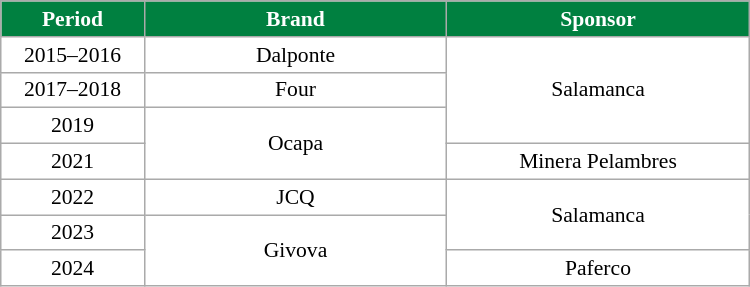<table class="wikitable center" style="background:transparent; width:500px; border-collapse:collapse; font-size:90%; text-align:center; white-space:nowrap; margin:auto;">
<tr>
<th style="background:#008040; color:#FFFFFF; min-width:04em;" scope="col">Period</th>
<th style="background:#008040; color:#FFFFFF; min-width:10em;" scope="col">Brand</th>
<th style="background:#008040; color:#FFFFFF; min-width:10em;" scope="col">Sponsor</th>
</tr>
<tr>
<td>2015–2016</td>
<td>Dalponte</td>
<td rowspan=3>Salamanca</td>
</tr>
<tr>
<td>2017–2018</td>
<td>Four</td>
</tr>
<tr>
<td>2019</td>
<td rowspan=2>Ocapa</td>
</tr>
<tr>
<td>2021</td>
<td>Minera Pelambres</td>
</tr>
<tr>
<td>2022</td>
<td>JCQ</td>
<td rowspan=2>Salamanca</td>
</tr>
<tr>
<td>2023</td>
<td rowspan=2>Givova</td>
</tr>
<tr>
<td>2024</td>
<td>Paferco</td>
</tr>
</table>
